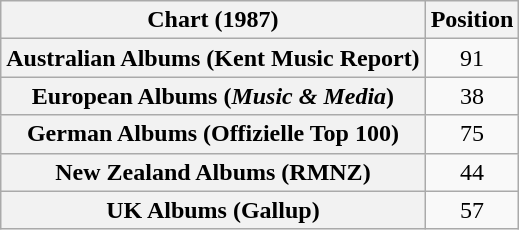<table class="wikitable sortable plainrowheaders" style="text-align:center">
<tr>
<th scope="col">Chart (1987)</th>
<th scope="col">Position</th>
</tr>
<tr>
<th scope="row">Australian Albums (Kent Music Report)</th>
<td>91</td>
</tr>
<tr>
<th scope="row">European Albums (<em>Music & Media</em>)</th>
<td>38</td>
</tr>
<tr>
<th scope="row">German Albums (Offizielle Top 100)</th>
<td>75</td>
</tr>
<tr>
<th scope="row">New Zealand Albums (RMNZ)</th>
<td>44</td>
</tr>
<tr>
<th scope="row">UK Albums (Gallup)</th>
<td>57</td>
</tr>
</table>
